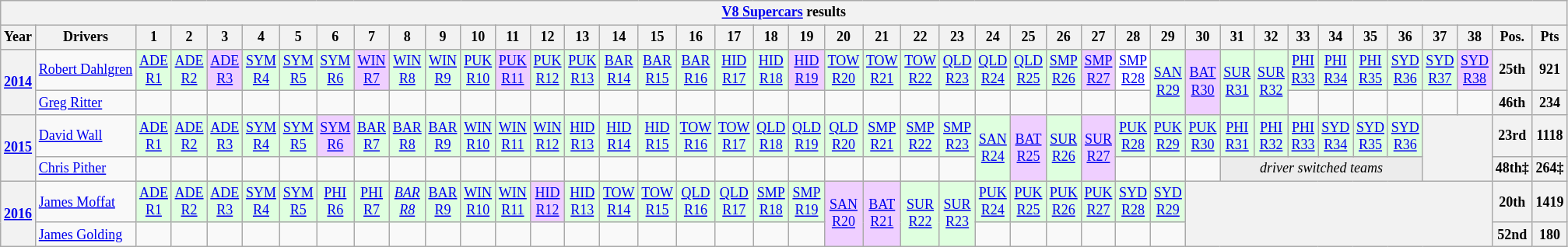<table class="wikitable" style="text-align:center; font-size:75%">
<tr>
<th colspan=42><a href='#'>V8 Supercars</a> results</th>
</tr>
<tr>
<th>Year</th>
<th>Drivers</th>
<th>1</th>
<th>2</th>
<th>3</th>
<th>4</th>
<th>5</th>
<th>6</th>
<th>7</th>
<th>8</th>
<th>9</th>
<th>10</th>
<th>11</th>
<th>12</th>
<th>13</th>
<th>14</th>
<th>15</th>
<th>16</th>
<th>17</th>
<th>18</th>
<th>19</th>
<th>20</th>
<th>21</th>
<th>22</th>
<th>23</th>
<th>24</th>
<th>25</th>
<th>26</th>
<th>27</th>
<th>28</th>
<th>29</th>
<th>30</th>
<th>31</th>
<th>32</th>
<th>33</th>
<th>34</th>
<th>35</th>
<th>36</th>
<th>37</th>
<th>38</th>
<th>Pos.</th>
<th>Pts</th>
</tr>
<tr>
<th rowspan=2><a href='#'>2014</a></th>
<td align=left nowrap> <a href='#'>Robert Dahlgren</a></td>
<td style="background:#DFFFDF;"><a href='#'>ADE <br> R1</a><br></td>
<td style="background:#DFFFDF;"><a href='#'>ADE <br> R2</a><br></td>
<td style="background:#EFCFFF;"><a href='#'>ADE <br> R3</a><br></td>
<td style="background:#DFFFDF;"><a href='#'>SYM <br> R4</a><br></td>
<td style="background:#DFFFDF;"><a href='#'>SYM <br> R5</a><br></td>
<td style="background:#DFFFDF;"><a href='#'>SYM <br> R6</a><br></td>
<td style="background:#EFCFFF;"><a href='#'>WIN <br> R7</a><br></td>
<td style="background:#DFFFDF;"><a href='#'>WIN <br> R8</a><br></td>
<td style="background:#DFFFDF;"><a href='#'>WIN <br> R9</a><br></td>
<td style="background:#DFFFDF;"><a href='#'>PUK <br> R10</a><br></td>
<td style="background:#EFCFFF;"><a href='#'>PUK <br> R11</a><br></td>
<td style="background:#DFFFDF;"><a href='#'>PUK <br> R12</a><br></td>
<td style="background:#DFFFDF;"><a href='#'>PUK <br> R13</a><br></td>
<td style="background:#DFFFDF;"><a href='#'>BAR <br> R14</a><br></td>
<td style="background:#DFFFDF;"><a href='#'>BAR <br> R15</a><br></td>
<td style="background:#DFFFDF;"><a href='#'>BAR <br> R16</a><br></td>
<td style="background:#DFFFDF;"><a href='#'>HID <br> R17</a><br></td>
<td style="background:#DFFFDF;"><a href='#'>HID <br> R18</a><br></td>
<td style="background:#EFCFFF;"><a href='#'>HID <br> R19</a><br></td>
<td style="background:#DFFFDF;"><a href='#'>TOW <br> R20</a><br></td>
<td style="background:#DFFFDF;"><a href='#'>TOW <br> R21</a><br></td>
<td style="background:#DFFFDF;"><a href='#'>TOW <br> R22</a><br></td>
<td style="background:#DFFFDF;"><a href='#'>QLD <br> R23</a><br></td>
<td style="background:#DFFFDF;"><a href='#'>QLD <br> R24</a><br></td>
<td style="background:#DFFFDF;"><a href='#'>QLD <br> R25</a><br></td>
<td style="background:#DFFFDF;"><a href='#'>SMP <br> R26</a><br></td>
<td style="background:#EFCFFF;"><a href='#'>SMP <br> R27</a><br></td>
<td style="background:#FFFFFF;"><a href='#'>SMP <br> R28</a><br></td>
<td rowspan=2 style="background:#DFFFDF;"><a href='#'>SAN <br> R29</a><br></td>
<td rowspan=2 style="background:#EFCFFF;"><a href='#'>BAT <br> R30</a><br></td>
<td rowspan=2 style="background:#DFFFDF;"><a href='#'>SUR <br> R31</a><br></td>
<td rowspan=2 style="background:#DFFFDF;"><a href='#'>SUR <br> R32</a><br></td>
<td style="background:#DFFFDF;"><a href='#'>PHI <br> R33</a><br></td>
<td style="background:#DFFFDF;"><a href='#'>PHI <br> R34</a><br></td>
<td style="background:#DFFFDF;"><a href='#'>PHI <br> R35</a><br></td>
<td style="background:#DFFFDF;"><a href='#'>SYD <br> R36</a><br></td>
<td style="background:#DFFFDF;"><a href='#'>SYD <br> R37</a><br></td>
<td style="background:#EFCFFF;"><a href='#'>SYD <br> R38</a><br></td>
<th>25th</th>
<th>921</th>
</tr>
<tr>
<td align=left nowrap> <a href='#'>Greg Ritter</a></td>
<td></td>
<td></td>
<td></td>
<td></td>
<td></td>
<td></td>
<td></td>
<td></td>
<td></td>
<td></td>
<td></td>
<td></td>
<td></td>
<td></td>
<td></td>
<td></td>
<td></td>
<td></td>
<td></td>
<td></td>
<td></td>
<td></td>
<td></td>
<td></td>
<td></td>
<td></td>
<td></td>
<td></td>
<td></td>
<td></td>
<td></td>
<td></td>
<td></td>
<td></td>
<th>46th</th>
<th>234</th>
</tr>
<tr>
<th rowspan=2><a href='#'>2015</a></th>
<td align=left nowrap> <a href='#'>David Wall</a></td>
<td style="background: #dfffdf"><a href='#'>ADE<br>R1</a><br></td>
<td style="background: #dfffdf"><a href='#'>ADE<br>R2</a><br></td>
<td style="background: #dfffdf"><a href='#'>ADE<br>R3</a><br></td>
<td style="background: #dfffdf"><a href='#'>SYM<br>R4</a><br></td>
<td style="background: #dfffdf"><a href='#'>SYM<br>R5</a><br></td>
<td style="background: #efcfff"><a href='#'>SYM<br>R6</a><br></td>
<td style="background: #dfffdf"><a href='#'>BAR<br>R7</a><br></td>
<td style="background: #dfffdf"><a href='#'>BAR<br>R8</a><br></td>
<td style="background: #dfffdf"><a href='#'>BAR<br>R9</a><br></td>
<td style="background: #dfffdf"><a href='#'>WIN<br>R10</a><br></td>
<td style="background: #dfffdf"><a href='#'>WIN<br>R11</a><br></td>
<td style="background: #dfffdf"><a href='#'>WIN<br>R12</a><br></td>
<td style="background: #dfffdf"><a href='#'>HID<br>R13</a><br></td>
<td style="background: #dfffdf"><a href='#'>HID<br>R14</a><br></td>
<td style="background: #dfffdf"><a href='#'>HID<br>R15</a><br></td>
<td style="background: #dfffdf"><a href='#'>TOW<br>R16</a><br></td>
<td style="background: #dfffdf"><a href='#'>TOW<br>R17</a><br></td>
<td style="background: #dfffdf"><a href='#'>QLD<br>R18</a><br></td>
<td style="background: #dfffdf"><a href='#'>QLD<br>R19</a><br></td>
<td style="background: #dfffdf"><a href='#'>QLD<br>R20</a><br></td>
<td style="background: #dfffdf"><a href='#'>SMP<br>R21</a><br></td>
<td style="background: #dfffdf"><a href='#'>SMP<br>R22</a><br></td>
<td style="background: #dfffdf"><a href='#'>SMP<br>R23</a><br></td>
<td rowspan=2 style="background: #dfffdf"><a href='#'>SAN<br>R24</a><br></td>
<td rowspan=2 style="background: #efcfff"><a href='#'>BAT<br>R25</a><br></td>
<td rowspan=2 style="background: #dfffdf"><a href='#'>SUR<br>R26</a><br></td>
<td rowspan=2 style="background: #efcfff"><a href='#'>SUR<br>R27</a><br></td>
<td style="background: #dfffdf"><a href='#'>PUK<br>R28</a><br></td>
<td style="background: #dfffdf"><a href='#'>PUK<br>R29</a><br></td>
<td style="background: #dfffdf"><a href='#'>PUK<br>R30</a><br></td>
<td style="background: #dfffdf"><a href='#'>PHI<br>R31</a><br></td>
<td style="background: #dfffdf"><a href='#'>PHI<br>R32</a><br></td>
<td style="background: #dfffdf"><a href='#'>PHI<br>R33</a><br></td>
<td style="background: #dfffdf"><a href='#'>SYD<br>R34</a><br></td>
<td style="background: #dfffdf"><a href='#'>SYD<br>R35</a><br></td>
<td style="background: #dfffdf"><a href='#'>SYD<br>R36</a><br></td>
<th colspan=2 rowspan=2></th>
<th>23rd</th>
<th>1118</th>
</tr>
<tr>
<td align=left nowrap> <a href='#'>Chris Pither</a></td>
<td></td>
<td></td>
<td></td>
<td></td>
<td></td>
<td></td>
<td></td>
<td></td>
<td></td>
<td></td>
<td></td>
<td></td>
<td></td>
<td></td>
<td></td>
<td></td>
<td></td>
<td></td>
<td></td>
<td></td>
<td></td>
<td></td>
<td></td>
<td></td>
<td></td>
<td></td>
<td colspan=6 style="background:#ececec;"><em>driver switched teams</em></td>
<th>48th‡</th>
<th>264‡</th>
</tr>
<tr>
<th rowspan=2><a href='#'>2016</a></th>
<td align=left nowrap> <a href='#'>James Moffat</a></td>
<td style="background: #dfffdf"><a href='#'>ADE<br>R1</a><br></td>
<td style="background: #dfffdf"><a href='#'>ADE<br>R2</a><br></td>
<td style="background: #dfffdf"><a href='#'>ADE<br>R3</a><br></td>
<td style="background: #dfffdf"><a href='#'>SYM<br>R4</a><br></td>
<td style="background: #dfffdf"><a href='#'>SYM<br>R5</a><br></td>
<td style="background: #dfffdf"><a href='#'>PHI<br>R6</a><br></td>
<td style="background: #dfffdf"><a href='#'>PHI<br>R7</a><br></td>
<td style="background: #dfffdf"><em><a href='#'>BAR<br>R8</a><br></em></td>
<td style="background: #dfffdf"><a href='#'>BAR<br>R9</a><br></td>
<td style="background: #dfffdf"><a href='#'>WIN<br>R10</a><br></td>
<td style="background: #dfffdf"><a href='#'>WIN<br>R11</a><br></td>
<td style="background: #efcfff"><a href='#'>HID<br>R12</a><br></td>
<td style="background: #dfffdf"><a href='#'>HID<br>R13</a><br></td>
<td style="background: #dfffdf"><a href='#'>TOW<br>R14</a><br></td>
<td style="background: #dfffdf"><a href='#'>TOW<br>R15</a><br></td>
<td style="background: #dfffdf"><a href='#'>QLD<br>R16</a><br></td>
<td style="background: #dfffdf"><a href='#'>QLD<br>R17</a><br></td>
<td style="background: #dfffdf"><a href='#'>SMP<br>R18</a><br></td>
<td style="background: #dfffdf"><a href='#'>SMP<br>R19</a><br></td>
<td rowspan=2 style="background: #efcfff"><a href='#'>SAN<br>R20</a><br></td>
<td rowspan=2 style="background: #efcfff"><a href='#'>BAT<br>R21</a><br></td>
<td rowspan=2 style="background: #dfffdf"><a href='#'>SUR<br>R22</a><br></td>
<td rowspan=2 style="background: #dfffdf"><a href='#'>SUR<br>R23</a><br></td>
<td style="background: #dfffdf"><a href='#'>PUK<br>R24</a><br></td>
<td style="background: #dfffdf"><a href='#'>PUK<br>R25</a><br></td>
<td style="background: #dfffdf"><a href='#'>PUK<br>R26</a><br></td>
<td style="background: #dfffdf"><a href='#'>PUK<br>R27</a><br></td>
<td style="background: #dfffdf"><a href='#'>SYD<br>R28</a><br></td>
<td style="background: #dfffdf"><a href='#'>SYD<br>R29</a><br></td>
<th colspan=9 rowspan=2></th>
<th>20th</th>
<th>1419</th>
</tr>
<tr>
<td align=left nowrap> <a href='#'>James Golding</a></td>
<td></td>
<td></td>
<td></td>
<td></td>
<td></td>
<td></td>
<td></td>
<td></td>
<td></td>
<td></td>
<td></td>
<td></td>
<td></td>
<td></td>
<td></td>
<td></td>
<td></td>
<td></td>
<td></td>
<td></td>
<td></td>
<td></td>
<td></td>
<td></td>
<td></td>
<th>52nd</th>
<th>180</th>
</tr>
</table>
